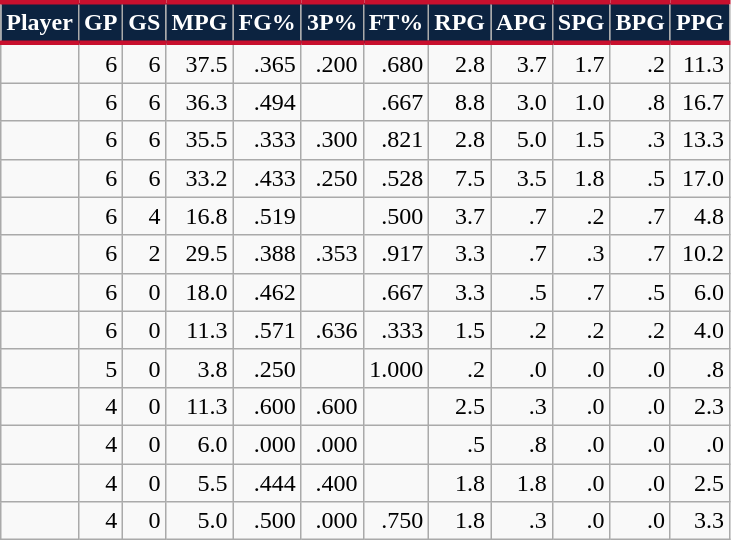<table class="wikitable sortable" style="text-align:right;">
<tr>
<th style="background:#0C2340; color:#FFFFFF; border-top:#C8102E 3px solid; border-bottom:#C8102E 3px solid;">Player</th>
<th style="background:#0C2340; color:#FFFFFF; border-top:#C8102E 3px solid; border-bottom:#C8102E 3px solid;">GP</th>
<th style="background:#0C2340; color:#FFFFFF; border-top:#C8102E 3px solid; border-bottom:#C8102E 3px solid;">GS</th>
<th style="background:#0C2340; color:#FFFFFF; border-top:#C8102E 3px solid; border-bottom:#C8102E 3px solid;">MPG</th>
<th style="background:#0C2340; color:#FFFFFF; border-top:#C8102E 3px solid; border-bottom:#C8102E 3px solid;">FG%</th>
<th style="background:#0C2340; color:#FFFFFF; border-top:#C8102E 3px solid; border-bottom:#C8102E 3px solid;">3P%</th>
<th style="background:#0C2340; color:#FFFFFF; border-top:#C8102E 3px solid; border-bottom:#C8102E 3px solid;">FT%</th>
<th style="background:#0C2340; color:#FFFFFF; border-top:#C8102E 3px solid; border-bottom:#C8102E 3px solid;">RPG</th>
<th style="background:#0C2340; color:#FFFFFF; border-top:#C8102E 3px solid; border-bottom:#C8102E 3px solid;">APG</th>
<th style="background:#0C2340; color:#FFFFFF; border-top:#C8102E 3px solid; border-bottom:#C8102E 3px solid;">SPG</th>
<th style="background:#0C2340; color:#FFFFFF; border-top:#C8102E 3px solid; border-bottom:#C8102E 3px solid;">BPG</th>
<th style="background:#0C2340; color:#FFFFFF; border-top:#C8102E 3px solid; border-bottom:#C8102E 3px solid;">PPG</th>
</tr>
<tr>
<td style="text-align:left;"></td>
<td>6</td>
<td>6</td>
<td>37.5</td>
<td>.365</td>
<td>.200</td>
<td>.680</td>
<td>2.8</td>
<td>3.7</td>
<td>1.7</td>
<td>.2</td>
<td>11.3</td>
</tr>
<tr>
<td style="text-align:left;"></td>
<td>6</td>
<td>6</td>
<td>36.3</td>
<td>.494</td>
<td></td>
<td>.667</td>
<td>8.8</td>
<td>3.0</td>
<td>1.0</td>
<td>.8</td>
<td>16.7</td>
</tr>
<tr>
<td style="text-align:left;"></td>
<td>6</td>
<td>6</td>
<td>35.5</td>
<td>.333</td>
<td>.300</td>
<td>.821</td>
<td>2.8</td>
<td>5.0</td>
<td>1.5</td>
<td>.3</td>
<td>13.3</td>
</tr>
<tr>
<td style="text-align:left;"></td>
<td>6</td>
<td>6</td>
<td>33.2</td>
<td>.433</td>
<td>.250</td>
<td>.528</td>
<td>7.5</td>
<td>3.5</td>
<td>1.8</td>
<td>.5</td>
<td>17.0</td>
</tr>
<tr>
<td style="text-align:left;"></td>
<td>6</td>
<td>4</td>
<td>16.8</td>
<td>.519</td>
<td></td>
<td>.500</td>
<td>3.7</td>
<td>.7</td>
<td>.2</td>
<td>.7</td>
<td>4.8</td>
</tr>
<tr>
<td style="text-align:left;"></td>
<td>6</td>
<td>2</td>
<td>29.5</td>
<td>.388</td>
<td>.353</td>
<td>.917</td>
<td>3.3</td>
<td>.7</td>
<td>.3</td>
<td>.7</td>
<td>10.2</td>
</tr>
<tr>
<td style="text-align:left;"></td>
<td>6</td>
<td>0</td>
<td>18.0</td>
<td>.462</td>
<td></td>
<td>.667</td>
<td>3.3</td>
<td>.5</td>
<td>.7</td>
<td>.5</td>
<td>6.0</td>
</tr>
<tr>
<td style="text-align:left;"></td>
<td>6</td>
<td>0</td>
<td>11.3</td>
<td>.571</td>
<td>.636</td>
<td>.333</td>
<td>1.5</td>
<td>.2</td>
<td>.2</td>
<td>.2</td>
<td>4.0</td>
</tr>
<tr>
<td style="text-align:left;"></td>
<td>5</td>
<td>0</td>
<td>3.8</td>
<td>.250</td>
<td></td>
<td>1.000</td>
<td>.2</td>
<td>.0</td>
<td>.0</td>
<td>.0</td>
<td>.8</td>
</tr>
<tr>
<td style="text-align:left;"></td>
<td>4</td>
<td>0</td>
<td>11.3</td>
<td>.600</td>
<td>.600</td>
<td></td>
<td>2.5</td>
<td>.3</td>
<td>.0</td>
<td>.0</td>
<td>2.3</td>
</tr>
<tr>
<td style="text-align:left;"></td>
<td>4</td>
<td>0</td>
<td>6.0</td>
<td>.000</td>
<td>.000</td>
<td></td>
<td>.5</td>
<td>.8</td>
<td>.0</td>
<td>.0</td>
<td>.0</td>
</tr>
<tr>
<td style="text-align:left;"></td>
<td>4</td>
<td>0</td>
<td>5.5</td>
<td>.444</td>
<td>.400</td>
<td></td>
<td>1.8</td>
<td>1.8</td>
<td>.0</td>
<td>.0</td>
<td>2.5</td>
</tr>
<tr>
<td style="text-align:left;"></td>
<td>4</td>
<td>0</td>
<td>5.0</td>
<td>.500</td>
<td>.000</td>
<td>.750</td>
<td>1.8</td>
<td>.3</td>
<td>.0</td>
<td>.0</td>
<td>3.3</td>
</tr>
</table>
